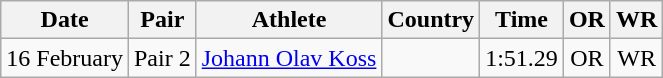<table class="wikitable" style="text-align:center">
<tr>
<th>Date</th>
<th>Pair</th>
<th>Athlete</th>
<th>Country</th>
<th>Time</th>
<th>OR</th>
<th>WR</th>
</tr>
<tr>
<td>16 February</td>
<td>Pair 2</td>
<td align=left><a href='#'>Johann Olav Koss</a></td>
<td align=left></td>
<td>1:51.29</td>
<td>OR</td>
<td>WR</td>
</tr>
</table>
